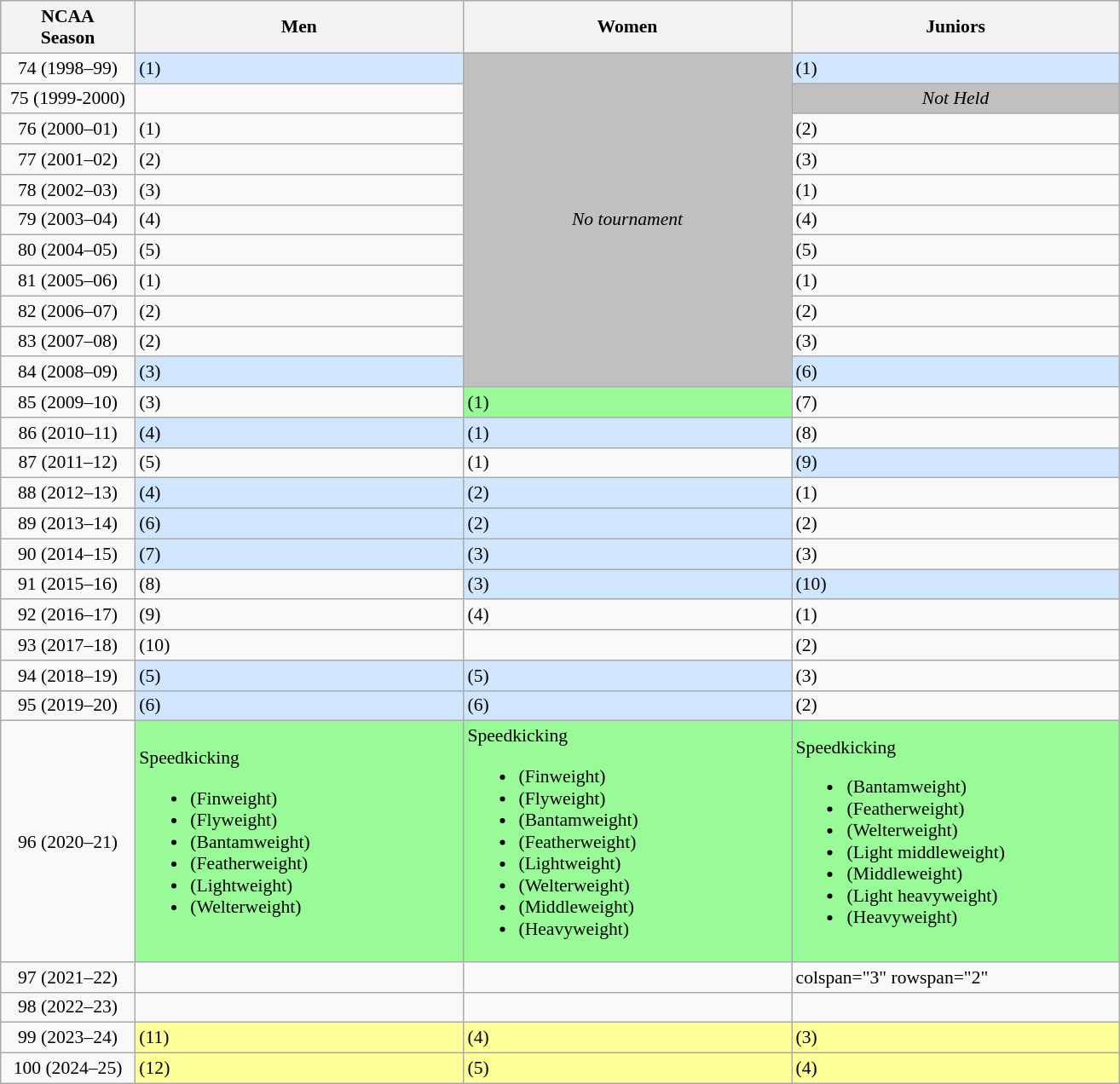<table class="wikitable" style="font-size:90%;">
<tr>
<th width=12%><strong>NCAA<br>Season</strong></th>
<th width="250px"><strong>Men</strong></th>
<th width="250px"><strong>Women</strong></th>
<th width="250px"><strong>Juniors</strong></th>
</tr>
<tr>
<td align=center>74 (1998–99)</td>
<td bgcolor="#D0E6FF"> (1)</td>
<td rowspan="11" bgcolor="silver" align="center"><em>No tournament</em></td>
<td bgcolor="#D0E6FF"> (1)</td>
</tr>
<tr>
<td align=center>75 (1999-2000)</td>
<td></td>
<td bgcolor="silver" align="center"><em>Not Held</em></td>
</tr>
<tr>
<td align=center>76 (2000–01)</td>
<td> (1)</td>
<td> (2)</td>
</tr>
<tr>
<td align=center>77 (2001–02)</td>
<td> (2)</td>
<td> (3)</td>
</tr>
<tr>
<td align=center>78 (2002–03)</td>
<td> (3)</td>
<td> (1)</td>
</tr>
<tr>
<td align=center>79 (2003–04)</td>
<td> (4)</td>
<td> (4)</td>
</tr>
<tr>
<td align=center>80 (2004–05)</td>
<td> (5)</td>
<td> (5)</td>
</tr>
<tr>
<td align=center>81 (2005–06)</td>
<td> (1)</td>
<td> (1)</td>
</tr>
<tr>
<td align=center>82 (2006–07)</td>
<td> (2)</td>
<td> (2)</td>
</tr>
<tr>
<td align=center>83 (2007–08)</td>
<td> (2)</td>
<td> (3)</td>
</tr>
<tr>
<td align=center>84 (2008–09)</td>
<td bgcolor="#D0E6FF"> (3)</td>
<td bgcolor="#D0E6FF"> (6)</td>
</tr>
<tr>
<td align=center>85 (2009–10)</td>
<td> (3)</td>
<td bgcolor="#98fb98"> (1)</td>
<td> (7)</td>
</tr>
<tr>
<td align=center>86 (2010–11)</td>
<td bgcolor="#D0E6FF"> (4)</td>
<td bgcolor="#D0E6FF"> (1)</td>
<td> (8)</td>
</tr>
<tr>
<td align=center>87 (2011–12)</td>
<td> (5)</td>
<td> (1)</td>
<td bgcolor="#D0E6FF"> (9)</td>
</tr>
<tr>
<td align=center>88 (2012–13)</td>
<td bgcolor="#D0E6FF"> (4)</td>
<td bgcolor="#D0E6FF"> (2)</td>
<td> (1)</td>
</tr>
<tr>
<td align=center>89 (2013–14)</td>
<td bgcolor="#D0E6FF"> (6)</td>
<td bgcolor="#D0E6FF"> (2)</td>
<td> (2)</td>
</tr>
<tr>
<td align=center>90 (2014–15)</td>
<td bgcolor="#D0E6FF"> (7)</td>
<td bgcolor="#D0E6FF"> (3)</td>
<td> (3)</td>
</tr>
<tr>
<td align=center>91 (2015–16)</td>
<td> (8)</td>
<td bgcolor="#D0E6FF"> (3)</td>
<td bgcolor="#D0E6FF"> (10)</td>
</tr>
<tr>
<td align=center>92 (2016–17)</td>
<td> (9)</td>
<td> (4)</td>
<td> (1)</td>
</tr>
<tr>
<td align=center>93 (2017–18)</td>
<td> (10)</td>
<td></td>
<td> (2)</td>
</tr>
<tr>
<td align=center>94 (2018–19)</td>
<td bgcolor="#D0E6FF"> (5)</td>
<td bgcolor="#D0E6FF"> (5)</td>
<td> (3)</td>
</tr>
<tr>
<td align=center>95 (2019–20)</td>
<td bgcolor="#D0E6FF"> (6)</td>
<td bgcolor="#D0E6FF"> (6)</td>
<td> (2)</td>
</tr>
<tr>
<td align=center>96 (2020–21)</td>
<td bgcolor="#98fb98">Speedkicking<ul><li>(Finweight) </li><li>(Flyweight) </li><li>(Bantamweight) </li><li>(Featherweight) </li><li>(Lightweight) </li><li>(Welterweight) </li></ul></td>
<td bgcolor="#98fb98">Speedkicking<ul><li>(Finweight) </li><li>(Flyweight) </li><li>(Bantamweight) </li><li>(Featherweight) </li><li>(Lightweight) </li><li>(Welterweight) </li><li>(Middleweight) </li><li>(Heavyweight) </li></ul></td>
<td bgcolor="#98fb98">Speedkicking <ul><li>(Bantamweight) </li><li>(Featherweight) </li><li>(Welterweight) </li><li>(Light middleweight) </li><li>(Middleweight) </li><li>(Light heavyweight) </li><li>(Heavyweight) </li></ul></td>
</tr>
<tr>
<td align=center>97 (2021–22)</td>
<td></td>
<td></td>
<td>colspan="3" rowspan="2" </td>
</tr>
<tr>
<td align=center>98 (2022–23)</td>
<td></td>
<td></td>
</tr>
<tr>
<td align=center>99 (2023–24)</td>
<td bgcolor="#FFFF99"> (11)</td>
<td bgcolor="#FFFF99"> (4)</td>
<td bgcolor="#FFFF99"> (3)</td>
</tr>
<tr>
<td align=center>100 (2024–25)</td>
<td bgcolor="#FFFF99"> (12)</td>
<td bgcolor="#FFFF99"> (5)</td>
<td bgcolor="#FFFF99"> (4)</td>
</tr>
</table>
